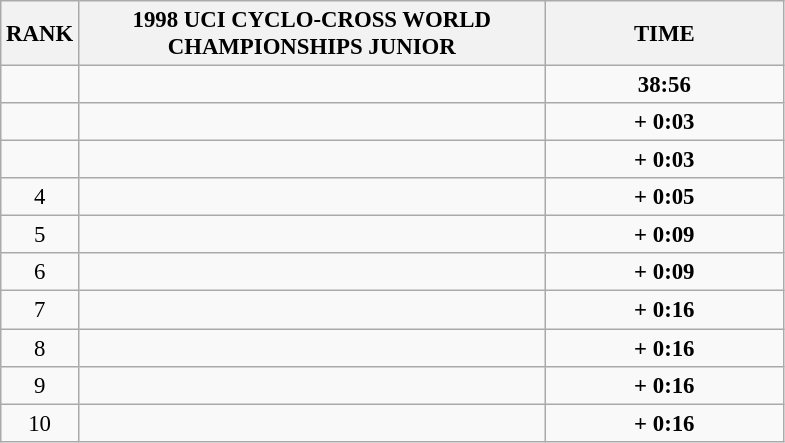<table class="wikitable" style="font-size:95%;">
<tr>
<th>RANK</th>
<th align="left" style="width: 20em">1998 UCI CYCLO-CROSS WORLD CHAMPIONSHIPS JUNIOR</th>
<th align="left" style="width: 10em">TIME</th>
</tr>
<tr>
<td align="center"></td>
<td></td>
<td align="center"><strong>38:56</strong></td>
</tr>
<tr>
<td align="center"></td>
<td></td>
<td align="center"><strong>+ 0:03</strong></td>
</tr>
<tr>
<td align="center"></td>
<td></td>
<td align="center"><strong>+ 0:03</strong></td>
</tr>
<tr>
<td align="center">4</td>
<td></td>
<td align="center"><strong>+ 0:05</strong></td>
</tr>
<tr>
<td align="center">5</td>
<td></td>
<td align="center"><strong>+ 0:09</strong></td>
</tr>
<tr>
<td align="center">6</td>
<td></td>
<td align="center"><strong>+ 0:09</strong></td>
</tr>
<tr>
<td align="center">7</td>
<td></td>
<td align="center"><strong>+ 0:16</strong></td>
</tr>
<tr>
<td align="center">8</td>
<td></td>
<td align="center"><strong>+ 0:16</strong></td>
</tr>
<tr>
<td align="center">9</td>
<td></td>
<td align="center"><strong>+ 0:16</strong></td>
</tr>
<tr>
<td align="center">10</td>
<td></td>
<td align="center"><strong>+ 0:16</strong></td>
</tr>
</table>
